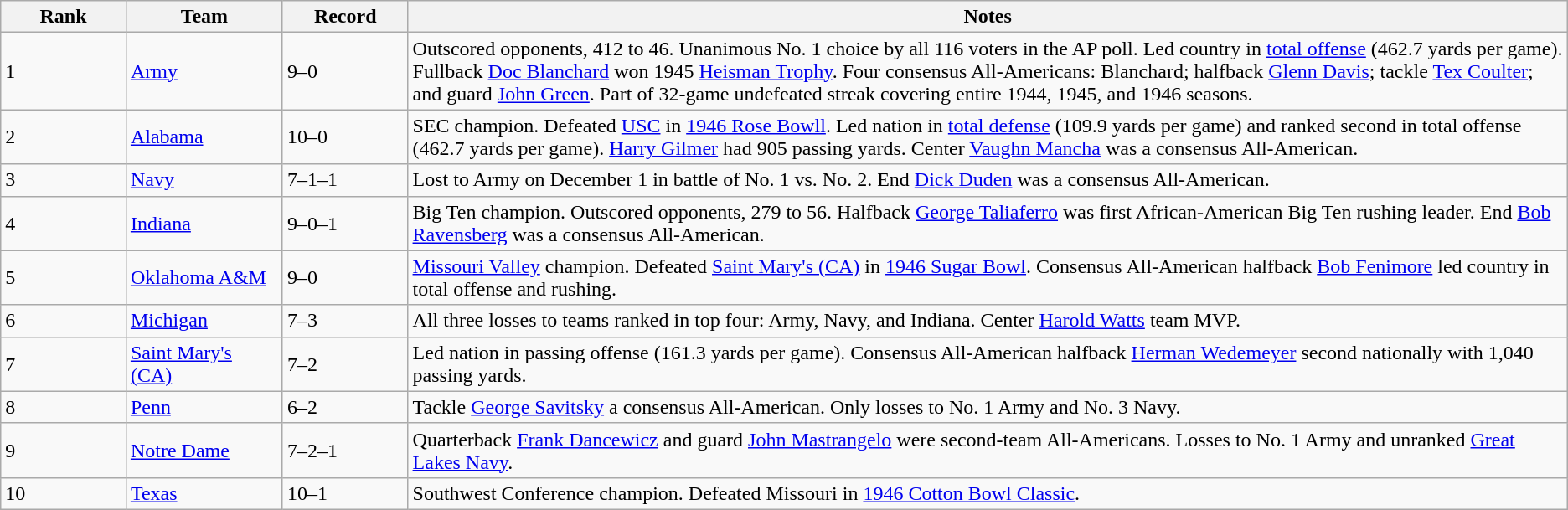<table class="wikitable sortable">
<tr>
<th bgcolor="#DDDDFF" width="8%">Rank</th>
<th bgcolor="#DDDDFF" width="10%">Team</th>
<th bgcolor="#DDDDFF" width="8%">Record</th>
<th bgcolor="#DDDDFF" width="74%">Notes</th>
</tr>
<tr>
<td>1</td>
<td><a href='#'>Army</a></td>
<td>9–0</td>
<td>Outscored opponents, 412 to 46. Unanimous No. 1 choice by all 116 voters in the AP poll. Led country in <a href='#'>total offense</a> (462.7 yards per game). Fullback <a href='#'>Doc Blanchard</a> won 1945 <a href='#'>Heisman Trophy</a>.  Four consensus All-Americans: Blanchard; halfback <a href='#'>Glenn Davis</a>; tackle <a href='#'>Tex Coulter</a>; and guard <a href='#'>John Green</a>. Part of 32-game undefeated streak covering entire 1944, 1945, and 1946 seasons.</td>
</tr>
<tr>
<td>2</td>
<td><a href='#'>Alabama</a></td>
<td>10–0</td>
<td>SEC champion. Defeated <a href='#'>USC</a> in <a href='#'>1946 Rose Bowll</a>. Led nation in <a href='#'>total defense</a> (109.9 yards per game) and ranked second in total offense (462.7 yards per game). <a href='#'>Harry Gilmer</a> had 905 passing yards. Center <a href='#'>Vaughn Mancha</a> was a consensus All-American.</td>
</tr>
<tr>
<td>3</td>
<td><a href='#'>Navy</a></td>
<td>7–1–1</td>
<td>Lost to Army on December 1 in battle of No. 1 vs. No. 2. End <a href='#'>Dick Duden</a> was a consensus All-American.</td>
</tr>
<tr>
<td>4</td>
<td><a href='#'>Indiana</a></td>
<td>9–0–1</td>
<td>Big Ten champion. Outscored opponents, 279 to 56. Halfback <a href='#'>George Taliaferro</a> was first African-American Big Ten rushing leader. End <a href='#'>Bob Ravensberg</a> was a consensus All-American.</td>
</tr>
<tr>
<td>5</td>
<td><a href='#'>Oklahoma A&M</a></td>
<td>9–0</td>
<td><a href='#'>Missouri Valley</a> champion. Defeated <a href='#'>Saint Mary's (CA)</a> in <a href='#'>1946 Sugar Bowl</a>. Consensus All-American halfback <a href='#'>Bob Fenimore</a> led country in total offense and rushing.</td>
</tr>
<tr>
<td>6</td>
<td><a href='#'>Michigan</a></td>
<td>7–3</td>
<td>All three losses to teams ranked in top four: Army, Navy, and Indiana. Center <a href='#'>Harold Watts</a> team MVP.</td>
</tr>
<tr>
<td>7</td>
<td><a href='#'>Saint Mary's (CA)</a></td>
<td>7–2</td>
<td>Led nation in passing offense (161.3 yards per game). Consensus All-American halfback <a href='#'>Herman Wedemeyer</a> second nationally with 1,040 passing yards.</td>
</tr>
<tr>
<td>8</td>
<td><a href='#'>Penn</a></td>
<td>6–2</td>
<td>Tackle <a href='#'>George Savitsky</a> a consensus All-American. Only losses to No. 1 Army and No. 3 Navy.</td>
</tr>
<tr>
<td>9</td>
<td><a href='#'>Notre Dame</a></td>
<td>7–2–1</td>
<td>Quarterback <a href='#'>Frank Dancewicz</a> and guard <a href='#'>John Mastrangelo</a> were second-team All-Americans. Losses to No. 1 Army and unranked <a href='#'>Great Lakes Navy</a>.</td>
</tr>
<tr>
<td>10</td>
<td><a href='#'>Texas</a></td>
<td>10–1</td>
<td>Southwest Conference champion. Defeated Missouri in <a href='#'>1946 Cotton Bowl Classic</a>.</td>
</tr>
</table>
